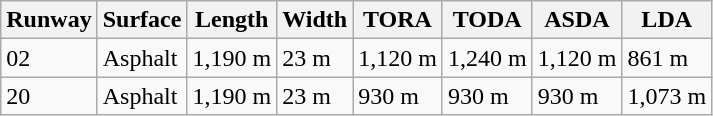<table class="wikitable">
<tr>
<th>Runway</th>
<th>Surface</th>
<th>Length</th>
<th>Width</th>
<th>TORA</th>
<th>TODA</th>
<th>ASDA</th>
<th>LDA</th>
</tr>
<tr>
<td>02</td>
<td>Asphalt</td>
<td>1,190 m</td>
<td>23 m</td>
<td>1,120 m</td>
<td>1,240 m</td>
<td>1,120 m</td>
<td>861 m</td>
</tr>
<tr>
<td>20</td>
<td>Asphalt</td>
<td>1,190 m</td>
<td>23 m</td>
<td>930 m</td>
<td>930 m</td>
<td>930 m</td>
<td>1,073 m</td>
</tr>
</table>
